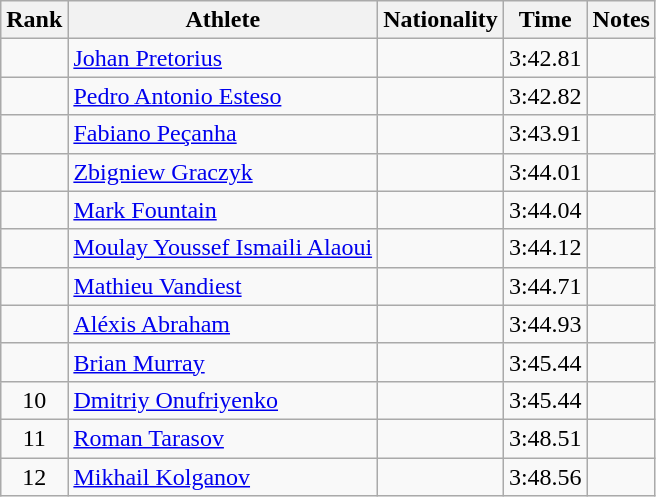<table class="wikitable sortable" style="text-align:center">
<tr>
<th>Rank</th>
<th>Athlete</th>
<th>Nationality</th>
<th>Time</th>
<th>Notes</th>
</tr>
<tr>
<td></td>
<td align=left><a href='#'>Johan Pretorius</a></td>
<td align=left></td>
<td>3:42.81</td>
<td></td>
</tr>
<tr>
<td></td>
<td align=left><a href='#'>Pedro Antonio Esteso</a></td>
<td align=left></td>
<td>3:42.82</td>
<td></td>
</tr>
<tr>
<td></td>
<td align=left><a href='#'>Fabiano Peçanha</a></td>
<td align=left></td>
<td>3:43.91</td>
<td></td>
</tr>
<tr>
<td></td>
<td align=left><a href='#'>Zbigniew Graczyk</a></td>
<td align=left></td>
<td>3:44.01</td>
<td></td>
</tr>
<tr>
<td></td>
<td align=left><a href='#'>Mark Fountain</a></td>
<td align=left></td>
<td>3:44.04</td>
<td></td>
</tr>
<tr>
<td></td>
<td align=left><a href='#'>Moulay Youssef Ismaili Alaoui</a></td>
<td align=left></td>
<td>3:44.12</td>
<td></td>
</tr>
<tr>
<td></td>
<td align=left><a href='#'>Mathieu Vandiest</a></td>
<td align=left></td>
<td>3:44.71</td>
<td></td>
</tr>
<tr>
<td></td>
<td align=left><a href='#'>Aléxis Abraham</a></td>
<td align=left></td>
<td>3:44.93</td>
<td></td>
</tr>
<tr>
<td></td>
<td align=left><a href='#'>Brian Murray</a></td>
<td align=left></td>
<td>3:45.44</td>
<td></td>
</tr>
<tr>
<td>10</td>
<td align=left><a href='#'>Dmitriy Onufriyenko</a></td>
<td align=left></td>
<td>3:45.44</td>
<td></td>
</tr>
<tr>
<td>11</td>
<td align=left><a href='#'>Roman Tarasov</a></td>
<td align=left></td>
<td>3:48.51</td>
<td></td>
</tr>
<tr>
<td>12</td>
<td align=left><a href='#'>Mikhail Kolganov</a></td>
<td align=left></td>
<td>3:48.56</td>
<td></td>
</tr>
</table>
